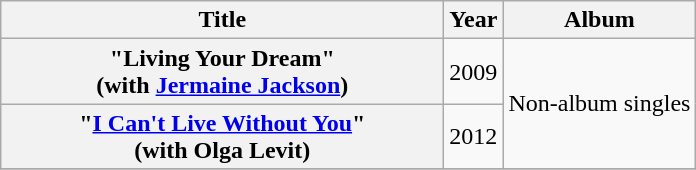<table class="wikitable plainrowheaders" style="text-align:center;">
<tr>
<th scope="col" style="width:18em;">Title</th>
<th scope="col">Year</th>
<th scope="col">Album</th>
</tr>
<tr>
<th scope="row">"Living Your Dream"<br><span>(with <a href='#'>Jermaine Jackson</a>)</span></th>
<td>2009</td>
<td rowspan="2">Non-album singles</td>
</tr>
<tr>
<th scope="row">"<a href='#'>I Can't Live Without You</a>"<br><span>(with Olga Levit)</span></th>
<td>2012</td>
</tr>
<tr>
</tr>
</table>
